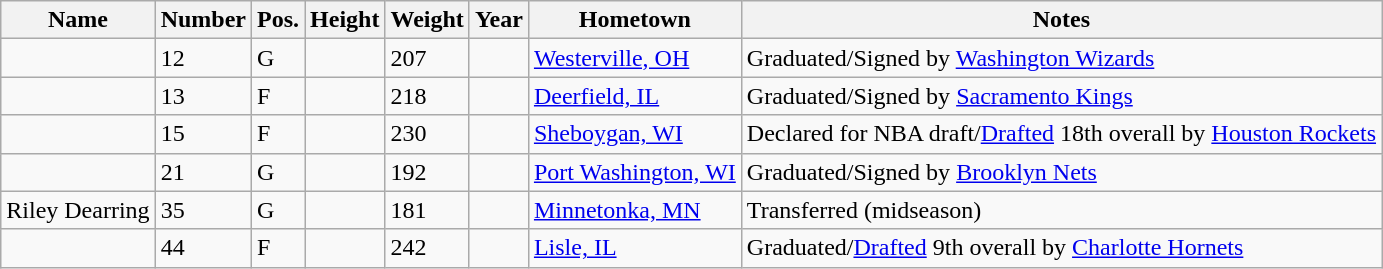<table class="wikitable sortable" border="1">
<tr>
<th>Name</th>
<th>Number</th>
<th>Pos.</th>
<th>Height</th>
<th>Weight</th>
<th>Year</th>
<th>Hometown</th>
<th class="unsortable">Notes</th>
</tr>
<tr>
<td></td>
<td>12</td>
<td>G</td>
<td></td>
<td>207</td>
<td></td>
<td><a href='#'>Westerville, OH</a></td>
<td>Graduated/Signed by <a href='#'>Washington Wizards</a></td>
</tr>
<tr>
<td></td>
<td>13</td>
<td>F</td>
<td></td>
<td>218</td>
<td></td>
<td><a href='#'>Deerfield, IL</a></td>
<td>Graduated/Signed by <a href='#'>Sacramento Kings</a></td>
</tr>
<tr>
<td></td>
<td>15</td>
<td>F</td>
<td></td>
<td>230</td>
<td></td>
<td><a href='#'>Sheboygan, WI</a></td>
<td>Declared for NBA draft/<a href='#'>Drafted</a> 18th overall by <a href='#'>Houston Rockets</a></td>
</tr>
<tr>
<td></td>
<td>21</td>
<td>G</td>
<td></td>
<td>192</td>
<td></td>
<td><a href='#'>Port Washington, WI</a></td>
<td>Graduated/Signed by <a href='#'>Brooklyn Nets</a></td>
</tr>
<tr>
<td>Riley Dearring</td>
<td>35</td>
<td>G</td>
<td></td>
<td>181</td>
<td></td>
<td><a href='#'>Minnetonka, MN</a></td>
<td>Transferred (midseason)</td>
</tr>
<tr>
<td></td>
<td>44</td>
<td>F</td>
<td></td>
<td>242</td>
<td></td>
<td><a href='#'>Lisle, IL</a></td>
<td>Graduated/<a href='#'>Drafted</a> 9th overall by <a href='#'>Charlotte Hornets</a></td>
</tr>
</table>
